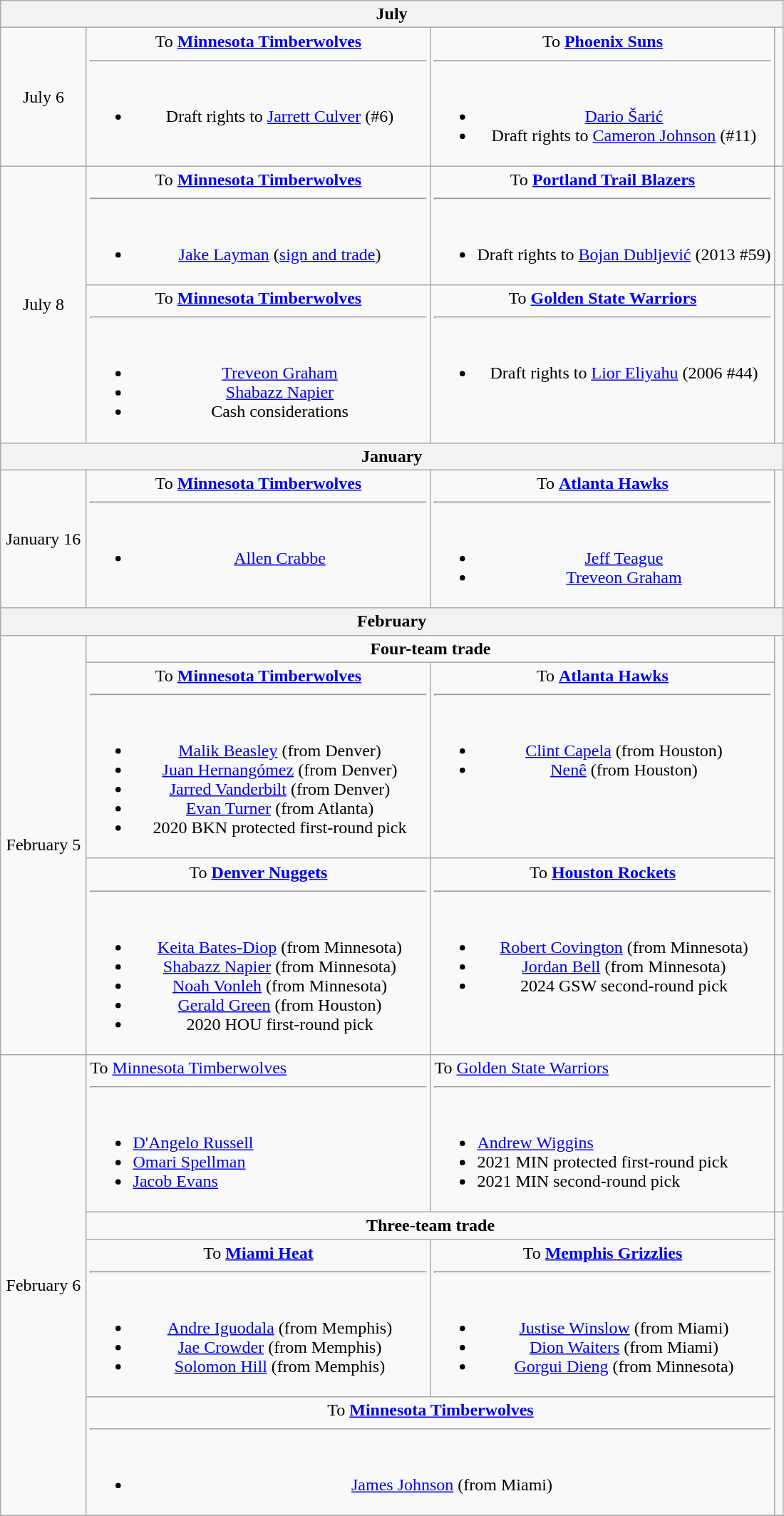<table class="wikitable" style="text-align:center">
<tr>
<th colspan="4">July</th>
</tr>
<tr>
<td>July 6</td>
<td style="width:44%; vertical-align:top;">To <strong><a href='#'>Minnesota Timberwolves</a></strong><hr><br><ul><li>Draft rights to <a href='#'>Jarrett Culver</a> (#6)</li></ul></td>
<td style="width:44%; vertical-align:top;">To <strong><a href='#'>Phoenix Suns</a></strong><hr><br><ul><li><a href='#'>Dario Šarić</a></li><li>Draft rights to <a href='#'>Cameron Johnson</a> (#11)</li></ul></td>
<td align="center"></td>
</tr>
<tr>
<td rowspan=2>July 8</td>
<td style="width:44%; vertical-align:top;">To <strong><a href='#'>Minnesota Timberwolves</a></strong><hr><br><ul><li><a href='#'>Jake Layman</a> (<a href='#'>sign and trade</a>)</li></ul></td>
<td style="width:44%; vertical-align:top;">To <strong><a href='#'>Portland Trail Blazers</a></strong><hr><br><ul><li>Draft rights to <a href='#'>Bojan Dubljević</a> (2013 #59)</li></ul></td>
<td align="center"></td>
</tr>
<tr>
<td style="width:44%; vertical-align:top;">To <strong><a href='#'>Minnesota Timberwolves</a></strong><hr><br><ul><li><a href='#'>Treveon Graham</a></li><li><a href='#'>Shabazz Napier</a></li><li>Cash considerations</li></ul></td>
<td style="width:44%; vertical-align:top;">To <strong><a href='#'>Golden State Warriors</a></strong><hr><br><ul><li>Draft rights to <a href='#'>Lior Eliyahu</a> (2006 #44)</li></ul></td>
<td align="center"></td>
</tr>
<tr>
<th colspan="4">January</th>
</tr>
<tr>
<td>January 16</td>
<td style="width:44%; vertical-align:top;">To <strong><a href='#'>Minnesota Timberwolves</a></strong><hr><br><ul><li><a href='#'>Allen Crabbe</a></li></ul></td>
<td style="width:44%; vertical-align:top;">To <strong><a href='#'>Atlanta Hawks</a></strong><hr><br><ul><li><a href='#'>Jeff Teague</a></li><li><a href='#'>Treveon Graham</a></li></ul></td>
<td align="center"></td>
</tr>
<tr>
<th colspan="4">February</th>
</tr>
<tr>
<td rowspan="3">February 5</td>
<td colspan="2"><strong>Four-team trade</strong></td>
<td rowspan="3"></td>
</tr>
<tr>
<td style="width:44%; vertical-align:top;">To <strong><a href='#'>Minnesota Timberwolves</a></strong><hr><br><ul><li><a href='#'>Malik Beasley</a> (from Denver)</li><li><a href='#'>Juan Hernangómez</a> (from Denver)</li><li><a href='#'>Jarred Vanderbilt</a> (from Denver)</li><li><a href='#'>Evan Turner</a> (from Atlanta)</li><li>2020 BKN protected first-round pick</li></ul></td>
<td style="width:44%; vertical-align:top;">To <strong><a href='#'>Atlanta Hawks</a></strong><hr><br><ul><li><a href='#'>Clint Capela</a> (from Houston)</li><li><a href='#'>Nenê</a> (from Houston)</li></ul></td>
</tr>
<tr>
<td style="width:44%; vertical-align:top;">To <strong><a href='#'>Denver Nuggets</a></strong><hr><br><ul><li><a href='#'>Keita Bates-Diop</a> (from Minnesota)</li><li><a href='#'>Shabazz Napier</a> (from Minnesota)</li><li><a href='#'>Noah Vonleh</a> (from Minnesota)</li><li><a href='#'>Gerald Green</a> (from Houston)</li><li>2020 HOU first-round pick</li></ul></td>
<td style="width:44%; vertical-align:top;">To <strong><a href='#'>Houston Rockets</a></strong><hr><br><ul><li><a href='#'>Robert Covington</a> (from Minnesota)</li><li><a href='#'>Jordan Bell</a> (from Minnesota)</li><li>2024 GSW second-round pick</li></ul></td>
</tr>
<tr>
<td rowspan="5">February 6</td>
<td align="left" valign="top">To <a href='#'>Minnesota Timberwolves</a><hr><br><ul><li><a href='#'>D'Angelo Russell</a></li><li><a href='#'>Omari Spellman</a></li><li><a href='#'>Jacob Evans</a></li></ul></td>
<td align="left" valign="top">To <a href='#'>Golden State Warriors</a><hr><br><ul><li><a href='#'>Andrew Wiggins</a></li><li>2021 MIN protected first-round pick</li><li>2021 MIN second-round pick</li></ul></td>
<td></td>
</tr>
<tr>
<td colspan="2"><strong>Three-team trade</strong></td>
<td rowspan="3"></td>
</tr>
<tr>
<td style="width:44%; vertical-align:top;">To <strong><a href='#'>Miami Heat</a></strong><hr><br><ul><li><a href='#'>Andre Iguodala</a> (from Memphis)</li><li><a href='#'>Jae Crowder</a> (from Memphis)</li><li><a href='#'>Solomon Hill</a> (from Memphis)</li></ul></td>
<td style="width:44%; vertical-align:top;">To <strong><a href='#'>Memphis Grizzlies</a></strong><hr><br><ul><li><a href='#'>Justise Winslow</a> (from Miami)</li><li><a href='#'>Dion Waiters</a> (from Miami)</li><li><a href='#'>Gorgui Dieng</a> (from Minnesota)</li></ul></td>
</tr>
<tr>
<td colspan="2" style="width:44%; vertical-align:top;">To <strong><a href='#'>Minnesota Timberwolves</a></strong><hr><br><ul><li><a href='#'>James Johnson</a> (from Miami)</li></ul></td>
</tr>
<tr>
</tr>
</table>
